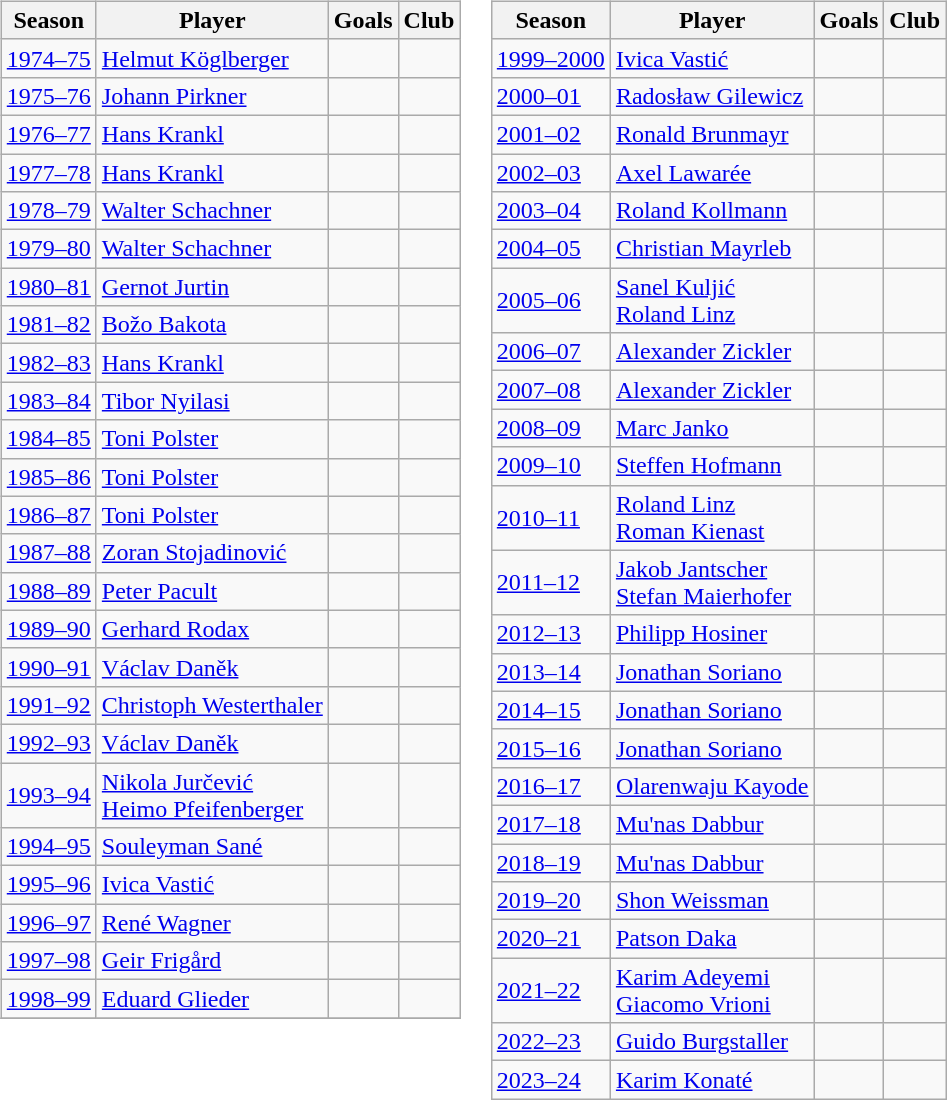<table>
<tr>
<td style = "vertical-align:top;"><br><table class="wikitable">
<tr>
<th>Season</th>
<th>Player</th>
<th>Goals</th>
<th>Club</th>
</tr>
<tr>
<td><a href='#'>1974–75</a></td>
<td> <a href='#'>Helmut Köglberger</a></td>
<td></td>
<td></td>
</tr>
<tr>
<td><a href='#'>1975–76</a></td>
<td> <a href='#'>Johann Pirkner</a></td>
<td></td>
<td></td>
</tr>
<tr>
<td><a href='#'>1976–77</a></td>
<td> <a href='#'>Hans Krankl</a></td>
<td></td>
<td></td>
</tr>
<tr>
<td><a href='#'>1977–78</a></td>
<td> <a href='#'>Hans Krankl</a></td>
<td></td>
<td></td>
</tr>
<tr>
<td><a href='#'>1978–79</a></td>
<td> <a href='#'>Walter Schachner</a></td>
<td></td>
<td></td>
</tr>
<tr>
<td><a href='#'>1979–80</a></td>
<td> <a href='#'>Walter Schachner</a></td>
<td></td>
<td></td>
</tr>
<tr>
<td><a href='#'>1980–81</a></td>
<td> <a href='#'>Gernot Jurtin</a></td>
<td></td>
<td></td>
</tr>
<tr>
<td><a href='#'>1981–82</a></td>
<td> <a href='#'>Božo Bakota</a></td>
<td></td>
<td></td>
</tr>
<tr>
<td><a href='#'>1982–83</a></td>
<td> <a href='#'>Hans Krankl</a></td>
<td></td>
<td></td>
</tr>
<tr>
<td><a href='#'>1983–84</a></td>
<td> <a href='#'>Tibor Nyilasi</a></td>
<td></td>
<td></td>
</tr>
<tr>
<td><a href='#'>1984–85</a></td>
<td> <a href='#'>Toni Polster</a></td>
<td></td>
<td></td>
</tr>
<tr>
<td><a href='#'>1985–86</a></td>
<td> <a href='#'>Toni Polster</a></td>
<td></td>
<td></td>
</tr>
<tr>
<td><a href='#'>1986–87</a></td>
<td> <a href='#'>Toni Polster</a></td>
<td></td>
<td></td>
</tr>
<tr>
<td><a href='#'>1987–88</a></td>
<td> <a href='#'>Zoran Stojadinović</a></td>
<td></td>
<td></td>
</tr>
<tr>
<td><a href='#'>1988–89</a></td>
<td> <a href='#'>Peter Pacult</a></td>
<td></td>
<td></td>
</tr>
<tr>
<td><a href='#'>1989–90</a></td>
<td> <a href='#'>Gerhard Rodax</a></td>
<td></td>
<td></td>
</tr>
<tr>
<td><a href='#'>1990–91</a></td>
<td> <a href='#'>Václav Daněk</a></td>
<td></td>
<td></td>
</tr>
<tr>
<td><a href='#'>1991–92</a></td>
<td> <a href='#'>Christoph Westerthaler</a></td>
<td></td>
<td></td>
</tr>
<tr>
<td><a href='#'>1992–93</a></td>
<td> <a href='#'>Václav Daněk</a></td>
<td></td>
<td></td>
</tr>
<tr>
<td><a href='#'>1993–94</a></td>
<td> <a href='#'>Nikola Jurčević</a> <br>  <a href='#'>Heimo Pfeifenberger</a></td>
<td></td>
<td></td>
</tr>
<tr>
<td><a href='#'>1994–95</a></td>
<td> <a href='#'>Souleyman Sané</a></td>
<td></td>
<td></td>
</tr>
<tr>
<td><a href='#'>1995–96</a></td>
<td> <a href='#'>Ivica Vastić</a></td>
<td></td>
<td></td>
</tr>
<tr>
<td><a href='#'>1996–97</a></td>
<td> <a href='#'>René Wagner</a></td>
<td></td>
<td></td>
</tr>
<tr>
<td><a href='#'>1997–98</a></td>
<td> <a href='#'>Geir Frigård</a></td>
<td></td>
<td></td>
</tr>
<tr>
<td><a href='#'>1998–99</a></td>
<td> <a href='#'>Eduard Glieder</a></td>
<td></td>
<td></td>
</tr>
<tr>
</tr>
</table>
</td>
<td style = "vertical-align:top;"><br><table class="wikitable">
<tr>
<th>Season</th>
<th>Player</th>
<th>Goals</th>
<th>Club</th>
</tr>
<tr>
<td><a href='#'>1999–2000</a></td>
<td> <a href='#'>Ivica Vastić</a></td>
<td></td>
<td></td>
</tr>
<tr>
<td><a href='#'>2000–01</a></td>
<td> <a href='#'>Radosław Gilewicz</a></td>
<td></td>
<td></td>
</tr>
<tr>
<td><a href='#'>2001–02</a></td>
<td> <a href='#'>Ronald Brunmayr</a></td>
<td></td>
<td></td>
</tr>
<tr>
<td><a href='#'>2002–03</a></td>
<td> <a href='#'>Axel Lawarée</a></td>
<td></td>
<td></td>
</tr>
<tr>
<td><a href='#'>2003–04</a></td>
<td> <a href='#'>Roland Kollmann</a></td>
<td></td>
<td></td>
</tr>
<tr>
<td><a href='#'>2004–05</a></td>
<td> <a href='#'>Christian Mayrleb</a></td>
<td></td>
<td></td>
</tr>
<tr>
<td><a href='#'>2005–06</a></td>
<td> <a href='#'>Sanel Kuljić</a> <br>  <a href='#'>Roland Linz</a></td>
<td></td>
<td></td>
</tr>
<tr>
<td><a href='#'>2006–07</a></td>
<td> <a href='#'>Alexander Zickler</a></td>
<td></td>
<td></td>
</tr>
<tr>
<td><a href='#'>2007–08</a></td>
<td> <a href='#'>Alexander Zickler</a></td>
<td></td>
<td></td>
</tr>
<tr>
<td><a href='#'>2008–09</a></td>
<td> <a href='#'>Marc Janko</a></td>
<td></td>
<td></td>
</tr>
<tr>
<td><a href='#'>2009–10</a></td>
<td> <a href='#'>Steffen Hofmann</a></td>
<td></td>
<td></td>
</tr>
<tr>
<td><a href='#'>2010–11</a></td>
<td> <a href='#'>Roland Linz</a> <br> <a href='#'>Roman Kienast</a></td>
<td></td>
<td></td>
</tr>
<tr>
<td><a href='#'>2011–12</a></td>
<td> <a href='#'>Jakob Jantscher</a> <br> <a href='#'>Stefan Maierhofer</a></td>
<td></td>
<td></td>
</tr>
<tr>
<td><a href='#'>2012–13</a></td>
<td> <a href='#'>Philipp Hosiner</a></td>
<td></td>
<td></td>
</tr>
<tr>
<td><a href='#'>2013–14</a></td>
<td> <a href='#'>Jonathan Soriano</a></td>
<td></td>
<td></td>
</tr>
<tr>
<td><a href='#'>2014–15</a></td>
<td> <a href='#'>Jonathan Soriano</a></td>
<td></td>
<td></td>
</tr>
<tr>
<td><a href='#'>2015–16</a></td>
<td> <a href='#'>Jonathan Soriano</a></td>
<td></td>
<td></td>
</tr>
<tr>
<td><a href='#'>2016–17</a></td>
<td> <a href='#'>Olarenwaju Kayode</a></td>
<td></td>
<td></td>
</tr>
<tr>
<td><a href='#'>2017–18</a></td>
<td> <a href='#'>Mu'nas Dabbur</a></td>
<td></td>
<td></td>
</tr>
<tr>
<td><a href='#'>2018–19</a></td>
<td> <a href='#'>Mu'nas Dabbur</a></td>
<td></td>
<td></td>
</tr>
<tr>
<td><a href='#'>2019–20</a></td>
<td> <a href='#'>Shon Weissman</a></td>
<td></td>
<td></td>
</tr>
<tr>
<td><a href='#'>2020–21</a></td>
<td> <a href='#'>Patson Daka</a></td>
<td></td>
<td></td>
</tr>
<tr>
<td><a href='#'>2021–22</a></td>
<td> <a href='#'>Karim Adeyemi</a><br> <a href='#'>Giacomo Vrioni</a></td>
<td></td>
<td></td>
</tr>
<tr>
<td><a href='#'>2022–23</a></td>
<td> <a href='#'>Guido Burgstaller</a></td>
<td></td>
<td></td>
</tr>
<tr>
<td><a href='#'>2023–24</a></td>
<td> <a href='#'>Karim Konaté</a></td>
<td></td>
<td></td>
</tr>
</table>
</td>
</tr>
</table>
